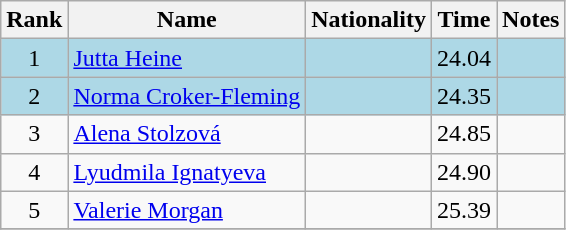<table class="wikitable sortable" style="text-align:center">
<tr>
<th>Rank</th>
<th>Name</th>
<th>Nationality</th>
<th>Time</th>
<th>Notes</th>
</tr>
<tr bgcolor=lightblue>
<td>1</td>
<td align=left><a href='#'>Jutta Heine</a></td>
<td align=left></td>
<td>24.04</td>
<td></td>
</tr>
<tr bgcolor=lightblue>
<td>2</td>
<td align=left><a href='#'>Norma Croker-Fleming</a></td>
<td align=left></td>
<td>24.35</td>
<td></td>
</tr>
<tr>
<td>3</td>
<td align=left><a href='#'>Alena Stolzová</a></td>
<td align=left></td>
<td>24.85</td>
<td></td>
</tr>
<tr>
<td>4</td>
<td align=left><a href='#'>Lyudmila Ignatyeva</a></td>
<td align=left></td>
<td>24.90</td>
<td></td>
</tr>
<tr>
<td>5</td>
<td align=left><a href='#'>Valerie Morgan</a></td>
<td align=left></td>
<td>25.39</td>
<td></td>
</tr>
<tr>
</tr>
</table>
